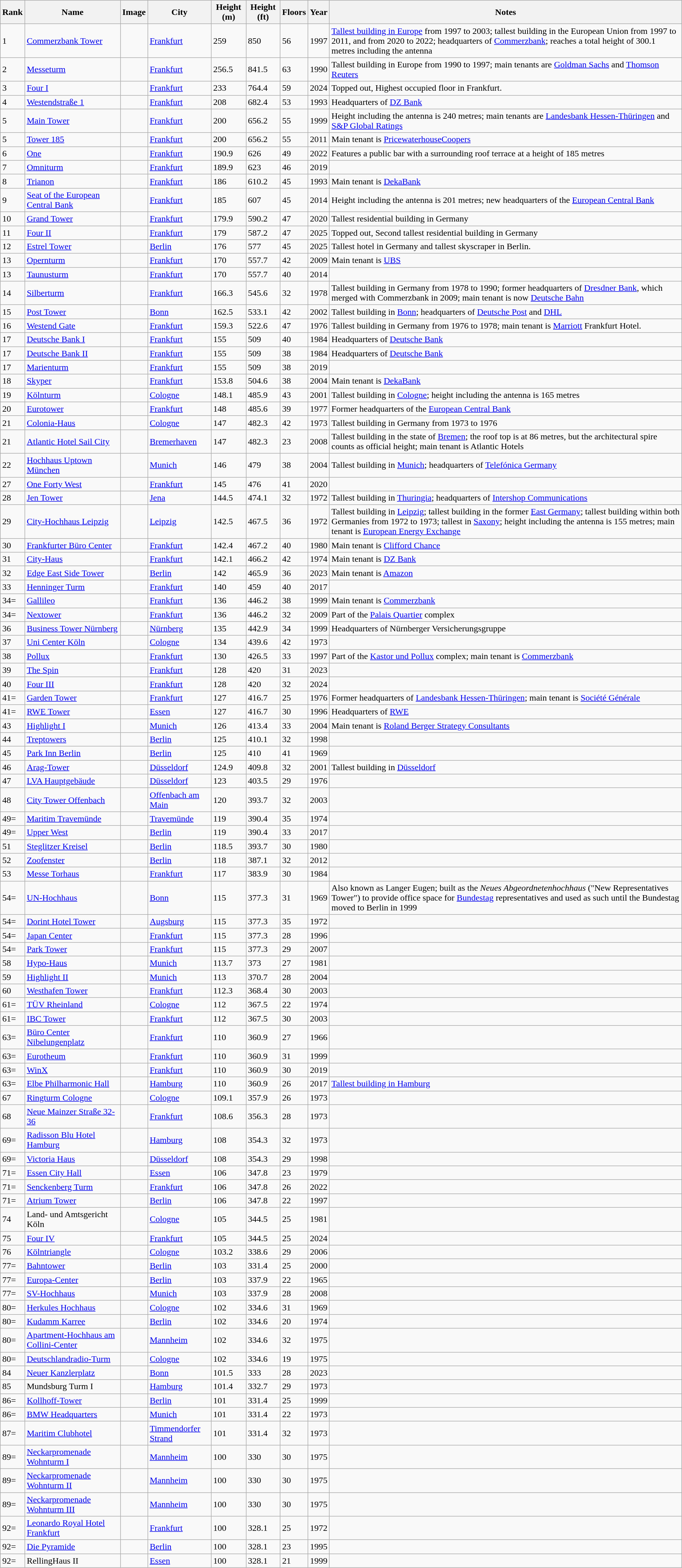<table class="wikitable sortable">
<tr>
<th>Rank</th>
<th>Name</th>
<th>Image</th>
<th>City</th>
<th>Height (m)</th>
<th>Height (ft)</th>
<th>Floors</th>
<th>Year</th>
<th class="unsortable">Notes</th>
</tr>
<tr>
<td>1</td>
<td><a href='#'>Commerzbank Tower</a></td>
<td></td>
<td><a href='#'>Frankfurt</a></td>
<td>259</td>
<td>850</td>
<td>56</td>
<td>1997</td>
<td><a href='#'>Tallest building in Europe</a> from 1997 to 2003; tallest building in the European Union from 1997 to 2011, and from 2020 to 2022; headquarters of <a href='#'>Commerzbank</a>; reaches a total height of 300.1 metres including the antenna</td>
</tr>
<tr>
<td>2</td>
<td><a href='#'>Messeturm</a></td>
<td></td>
<td><a href='#'>Frankfurt</a></td>
<td>256.5</td>
<td>841.5</td>
<td>63</td>
<td>1990</td>
<td>Tallest building in Europe from 1990 to 1997; main tenants are <a href='#'>Goldman Sachs</a> and <a href='#'>Thomson Reuters</a></td>
</tr>
<tr>
<td>3</td>
<td><a href='#'>Four I</a></td>
<td></td>
<td><a href='#'>Frankfurt</a></td>
<td>233</td>
<td>764.4</td>
<td>59</td>
<td>2024</td>
<td>Topped out, Highest occupied floor in Frankfurt.</td>
</tr>
<tr>
<td>4</td>
<td><a href='#'>Westendstraße 1</a></td>
<td></td>
<td><a href='#'>Frankfurt</a></td>
<td>208</td>
<td>682.4</td>
<td>53</td>
<td>1993</td>
<td>Headquarters of <a href='#'>DZ Bank</a></td>
</tr>
<tr>
<td>5</td>
<td><a href='#'>Main Tower</a></td>
<td></td>
<td><a href='#'>Frankfurt</a></td>
<td>200</td>
<td>656.2</td>
<td>55</td>
<td>1999</td>
<td>Height including the antenna is 240 metres; main tenants are <a href='#'>Landesbank Hessen-Thüringen</a> and <a href='#'>S&P Global Ratings</a></td>
</tr>
<tr>
<td>5</td>
<td><a href='#'>Tower 185</a></td>
<td></td>
<td><a href='#'>Frankfurt</a></td>
<td>200</td>
<td>656.2</td>
<td>55</td>
<td>2011</td>
<td>Main tenant is <a href='#'>PricewaterhouseCoopers</a></td>
</tr>
<tr>
<td>6</td>
<td><a href='#'>One</a></td>
<td></td>
<td><a href='#'>Frankfurt</a></td>
<td>190.9</td>
<td>626</td>
<td>49</td>
<td>2022</td>
<td>Features a public bar with a surrounding roof terrace at a height of 185 metres</td>
</tr>
<tr>
<td>7</td>
<td><a href='#'>Omniturm</a></td>
<td></td>
<td><a href='#'>Frankfurt</a></td>
<td>189.9</td>
<td>623</td>
<td>46</td>
<td>2019</td>
<td></td>
</tr>
<tr>
<td>8</td>
<td><a href='#'>Trianon</a></td>
<td></td>
<td><a href='#'>Frankfurt</a></td>
<td>186</td>
<td>610.2</td>
<td>45</td>
<td>1993</td>
<td>Main tenant is <a href='#'>DekaBank</a></td>
</tr>
<tr>
<td>9</td>
<td><a href='#'>Seat of the European Central Bank</a></td>
<td></td>
<td><a href='#'>Frankfurt</a></td>
<td>185</td>
<td>607</td>
<td>45</td>
<td>2014</td>
<td>Height including the antenna is 201 metres; new headquarters of the <a href='#'>European Central Bank</a></td>
</tr>
<tr>
<td>10</td>
<td><a href='#'>Grand Tower</a></td>
<td></td>
<td><a href='#'>Frankfurt</a></td>
<td>179.9</td>
<td>590.2</td>
<td>47</td>
<td>2020</td>
<td>Tallest residential building in Germany</td>
</tr>
<tr>
<td>11</td>
<td><a href='#'>Four II</a></td>
<td></td>
<td><a href='#'>Frankfurt</a></td>
<td>179</td>
<td>587.2</td>
<td>47</td>
<td>2025</td>
<td>Topped out, Second tallest residential building in Germany</td>
</tr>
<tr>
<td>12</td>
<td><a href='#'>Estrel Tower</a></td>
<td></td>
<td><a href='#'>Berlin</a></td>
<td>176</td>
<td>577</td>
<td>45</td>
<td>2025</td>
<td>Tallest hotel in Germany and tallest skyscraper in Berlin.</td>
</tr>
<tr>
<td>13</td>
<td><a href='#'>Opernturm</a></td>
<td></td>
<td><a href='#'>Frankfurt</a></td>
<td>170</td>
<td>557.7</td>
<td>42</td>
<td>2009</td>
<td>Main tenant is <a href='#'>UBS</a></td>
</tr>
<tr>
<td>13</td>
<td><a href='#'>Taunusturm</a></td>
<td></td>
<td><a href='#'>Frankfurt</a></td>
<td>170</td>
<td>557.7</td>
<td>40</td>
<td>2014</td>
<td></td>
</tr>
<tr>
<td>14</td>
<td><a href='#'>Silberturm</a></td>
<td></td>
<td><a href='#'>Frankfurt</a></td>
<td>166.3</td>
<td>545.6</td>
<td>32</td>
<td>1978</td>
<td>Tallest building in Germany from 1978 to 1990; former headquarters of <a href='#'>Dresdner Bank</a>, which merged with Commerzbank in 2009; main tenant is now <a href='#'>Deutsche Bahn</a></td>
</tr>
<tr>
<td>15</td>
<td><a href='#'>Post Tower</a></td>
<td></td>
<td><a href='#'>Bonn</a></td>
<td>162.5</td>
<td>533.1</td>
<td>42</td>
<td>2002</td>
<td>Tallest building in <a href='#'>Bonn</a>; headquarters of <a href='#'>Deutsche Post</a> and <a href='#'>DHL</a></td>
</tr>
<tr>
<td>16</td>
<td><a href='#'>Westend Gate</a></td>
<td></td>
<td><a href='#'>Frankfurt</a></td>
<td>159.3</td>
<td>522.6</td>
<td>47</td>
<td>1976</td>
<td>Tallest building in Germany from 1976 to 1978; main tenant is <a href='#'>Marriott</a> Frankfurt Hotel.</td>
</tr>
<tr>
<td>17</td>
<td><a href='#'>Deutsche Bank I</a></td>
<td></td>
<td><a href='#'>Frankfurt</a></td>
<td>155</td>
<td>509</td>
<td>40</td>
<td>1984</td>
<td>Headquarters of <a href='#'>Deutsche Bank</a></td>
</tr>
<tr>
<td>17</td>
<td><a href='#'>Deutsche Bank II</a></td>
<td></td>
<td><a href='#'>Frankfurt</a></td>
<td>155</td>
<td>509</td>
<td>38</td>
<td>1984</td>
<td>Headquarters of <a href='#'>Deutsche Bank</a></td>
</tr>
<tr>
<td>17</td>
<td><a href='#'>Marienturm</a></td>
<td></td>
<td><a href='#'>Frankfurt</a></td>
<td>155</td>
<td>509</td>
<td>38</td>
<td>2019</td>
<td></td>
</tr>
<tr>
<td>18</td>
<td><a href='#'>Skyper</a></td>
<td></td>
<td><a href='#'>Frankfurt</a></td>
<td>153.8</td>
<td>504.6</td>
<td>38</td>
<td>2004</td>
<td>Main tenant is <a href='#'>DekaBank</a></td>
</tr>
<tr>
<td>19</td>
<td><a href='#'>Kölnturm</a></td>
<td></td>
<td><a href='#'>Cologne</a></td>
<td>148.1</td>
<td>485.9</td>
<td>43</td>
<td>2001</td>
<td>Tallest building in <a href='#'>Cologne</a>; height including the antenna is 165 metres</td>
</tr>
<tr>
<td>20</td>
<td><a href='#'>Eurotower</a></td>
<td></td>
<td><a href='#'>Frankfurt</a></td>
<td>148</td>
<td>485.6</td>
<td>39</td>
<td>1977</td>
<td>Former headquarters of the <a href='#'>European Central Bank</a></td>
</tr>
<tr>
<td>21</td>
<td><a href='#'>Colonia-Haus</a></td>
<td></td>
<td><a href='#'>Cologne</a></td>
<td>147</td>
<td>482.3</td>
<td>42</td>
<td>1973</td>
<td>Tallest building in Germany from 1973 to 1976</td>
</tr>
<tr>
<td>21</td>
<td><a href='#'>Atlantic Hotel Sail City</a></td>
<td></td>
<td><a href='#'>Bremerhaven</a></td>
<td>147</td>
<td>482.3</td>
<td>23</td>
<td>2008</td>
<td>Tallest building in the state of <a href='#'>Bremen</a>; the roof top is at 86 metres, but the architectural spire counts as official height; main tenant is Atlantic Hotels</td>
</tr>
<tr>
<td>22</td>
<td><a href='#'>Hochhaus Uptown München</a></td>
<td></td>
<td><a href='#'>Munich</a></td>
<td>146</td>
<td>479</td>
<td>38</td>
<td>2004</td>
<td>Tallest building in <a href='#'>Munich</a>; headquarters of <a href='#'>Telefónica Germany</a></td>
</tr>
<tr>
<td>27</td>
<td><a href='#'>One Forty West</a></td>
<td></td>
<td><a href='#'>Frankfurt</a></td>
<td>145</td>
<td>476</td>
<td>41</td>
<td>2020</td>
<td></td>
</tr>
<tr>
<td>28</td>
<td><a href='#'>Jen Tower</a></td>
<td></td>
<td><a href='#'>Jena</a></td>
<td>144.5</td>
<td>474.1</td>
<td>32</td>
<td>1972</td>
<td>Tallest building in <a href='#'>Thuringia</a>; headquarters of <a href='#'>Intershop Communications</a></td>
</tr>
<tr>
<td>29</td>
<td><a href='#'>City-Hochhaus Leipzig</a></td>
<td></td>
<td><a href='#'>Leipzig</a></td>
<td>142.5</td>
<td>467.5</td>
<td>36</td>
<td>1972</td>
<td>Tallest building in <a href='#'>Leipzig</a>; tallest building in the former <a href='#'>East Germany</a>; tallest building within both Germanies from 1972 to 1973; tallest in <a href='#'>Saxony</a>; height including the antenna is 155 metres; main tenant is <a href='#'>European Energy Exchange</a></td>
</tr>
<tr>
<td>30</td>
<td><a href='#'>Frankfurter Büro Center</a></td>
<td></td>
<td><a href='#'>Frankfurt</a></td>
<td>142.4</td>
<td>467.2</td>
<td>40</td>
<td>1980</td>
<td>Main tenant is <a href='#'>Clifford Chance</a></td>
</tr>
<tr>
<td>31</td>
<td><a href='#'>City-Haus</a></td>
<td></td>
<td><a href='#'>Frankfurt</a></td>
<td>142.1</td>
<td>466.2</td>
<td>42</td>
<td>1974</td>
<td>Main tenant is <a href='#'>DZ Bank</a></td>
</tr>
<tr>
<td>32</td>
<td><a href='#'>Edge East Side Tower</a></td>
<td></td>
<td><a href='#'>Berlin</a></td>
<td>142</td>
<td>465.9</td>
<td>36</td>
<td>2023</td>
<td>Main tenant is <a href='#'>Amazon</a></td>
</tr>
<tr>
<td>33</td>
<td><a href='#'>Henninger Turm</a></td>
<td></td>
<td><a href='#'>Frankfurt</a></td>
<td>140</td>
<td>459</td>
<td>40</td>
<td>2017</td>
<td></td>
</tr>
<tr>
<td>34=</td>
<td><a href='#'>Gallileo</a></td>
<td></td>
<td><a href='#'>Frankfurt</a></td>
<td>136</td>
<td>446.2</td>
<td>38</td>
<td>1999</td>
<td>Main tenant is <a href='#'>Commerzbank</a></td>
</tr>
<tr>
<td>34=</td>
<td><a href='#'>Nextower</a></td>
<td></td>
<td><a href='#'>Frankfurt</a></td>
<td>136</td>
<td>446.2</td>
<td>32</td>
<td>2009</td>
<td>Part of the <a href='#'>Palais Quartier</a> complex</td>
</tr>
<tr>
<td>36</td>
<td><a href='#'>Business Tower Nürnberg</a></td>
<td></td>
<td><a href='#'>Nürnberg</a></td>
<td>135</td>
<td>442.9</td>
<td>34</td>
<td>1999</td>
<td>Headquarters of Nürnberger Versicherungsgruppe</td>
</tr>
<tr>
<td>37</td>
<td><a href='#'>Uni Center Köln</a></td>
<td></td>
<td><a href='#'>Cologne</a></td>
<td>134</td>
<td>439.6</td>
<td>42</td>
<td>1973</td>
<td></td>
</tr>
<tr>
<td>38</td>
<td><a href='#'>Pollux</a></td>
<td></td>
<td><a href='#'>Frankfurt</a></td>
<td>130</td>
<td>426.5</td>
<td>33</td>
<td>1997</td>
<td>Part of the <a href='#'>Kastor und Pollux</a> complex; main tenant is <a href='#'>Commerzbank</a></td>
</tr>
<tr>
<td>39</td>
<td><a href='#'>The Spin</a></td>
<td></td>
<td><a href='#'>Frankfurt</a></td>
<td>128</td>
<td>420</td>
<td>31</td>
<td>2023</td>
<td></td>
</tr>
<tr>
<td>40</td>
<td><a href='#'>Four III</a></td>
<td></td>
<td><a href='#'>Frankfurt</a></td>
<td>128</td>
<td>420</td>
<td>32</td>
<td>2024</td>
<td></td>
</tr>
<tr>
<td>41=</td>
<td><a href='#'>Garden Tower</a></td>
<td></td>
<td><a href='#'>Frankfurt</a></td>
<td>127</td>
<td>416.7</td>
<td>25</td>
<td>1976</td>
<td>Former headquarters of <a href='#'>Landesbank Hessen-Thüringen</a>; main tenant is <a href='#'>Société Générale</a></td>
</tr>
<tr>
<td>41=</td>
<td><a href='#'>RWE Tower</a></td>
<td></td>
<td><a href='#'>Essen</a></td>
<td>127</td>
<td>416.7</td>
<td>30</td>
<td>1996</td>
<td>Headquarters of <a href='#'>RWE</a></td>
</tr>
<tr>
<td>43</td>
<td><a href='#'>Highlight I</a></td>
<td></td>
<td><a href='#'>Munich</a></td>
<td>126</td>
<td>413.4</td>
<td>33</td>
<td>2004</td>
<td>Main tenant is <a href='#'>Roland Berger Strategy Consultants</a></td>
</tr>
<tr>
<td>44</td>
<td><a href='#'>Treptowers</a></td>
<td></td>
<td><a href='#'>Berlin</a></td>
<td>125</td>
<td>410.1</td>
<td>32</td>
<td>1998</td>
<td></td>
</tr>
<tr>
<td>45</td>
<td><a href='#'>Park Inn Berlin</a></td>
<td></td>
<td><a href='#'>Berlin</a></td>
<td>125</td>
<td>410</td>
<td>41</td>
<td>1969</td>
<td></td>
</tr>
<tr>
<td>46</td>
<td><a href='#'>Arag-Tower</a></td>
<td></td>
<td><a href='#'>Düsseldorf</a></td>
<td>124.9</td>
<td>409.8</td>
<td>32</td>
<td>2001</td>
<td>Tallest building in <a href='#'>Düsseldorf</a></td>
</tr>
<tr>
<td>47</td>
<td><a href='#'>LVA Hauptgebäude</a></td>
<td></td>
<td><a href='#'>Düsseldorf</a></td>
<td>123</td>
<td>403.5</td>
<td>29</td>
<td>1976</td>
<td></td>
</tr>
<tr>
<td>48</td>
<td><a href='#'>City Tower Offenbach</a></td>
<td></td>
<td><a href='#'>Offenbach am Main</a></td>
<td>120</td>
<td>393.7</td>
<td>32</td>
<td>2003</td>
<td></td>
</tr>
<tr>
<td>49=</td>
<td><a href='#'>Maritim Travemünde</a></td>
<td></td>
<td><a href='#'>Travemünde</a></td>
<td>119</td>
<td>390.4</td>
<td>35</td>
<td>1974</td>
<td></td>
</tr>
<tr>
<td>49=</td>
<td><a href='#'>Upper West</a></td>
<td></td>
<td><a href='#'>Berlin</a></td>
<td>119</td>
<td>390.4</td>
<td>33</td>
<td>2017</td>
<td></td>
</tr>
<tr>
<td>51</td>
<td><a href='#'>Steglitzer Kreisel</a></td>
<td></td>
<td><a href='#'>Berlin</a></td>
<td>118.5</td>
<td>393.7</td>
<td>30</td>
<td>1980</td>
<td></td>
</tr>
<tr>
<td>52</td>
<td><a href='#'>Zoofenster</a></td>
<td></td>
<td><a href='#'>Berlin</a></td>
<td>118</td>
<td>387.1</td>
<td>32</td>
<td>2012</td>
<td></td>
</tr>
<tr>
<td>53</td>
<td><a href='#'>Messe Torhaus</a></td>
<td></td>
<td><a href='#'>Frankfurt</a></td>
<td>117</td>
<td>383.9</td>
<td>30</td>
<td>1984</td>
<td></td>
</tr>
<tr>
<td>54=</td>
<td><a href='#'>UN-Hochhaus</a></td>
<td></td>
<td><a href='#'>Bonn</a></td>
<td>115</td>
<td>377.3</td>
<td>31</td>
<td>1969</td>
<td>Also known as Langer Eugen; built as the <em>Neues Abgeordnetenhochhaus</em> ("New Representatives Tower") to provide office space for <a href='#'>Bundestag</a> representatives and used as such until the Bundestag moved to Berlin in 1999</td>
</tr>
<tr>
<td>54=</td>
<td><a href='#'>Dorint Hotel Tower</a></td>
<td></td>
<td><a href='#'>Augsburg</a></td>
<td>115</td>
<td>377.3</td>
<td>35</td>
<td>1972</td>
<td></td>
</tr>
<tr>
<td>54=</td>
<td><a href='#'>Japan Center</a></td>
<td></td>
<td><a href='#'>Frankfurt</a></td>
<td>115</td>
<td>377.3</td>
<td>28</td>
<td>1996</td>
<td></td>
</tr>
<tr>
<td>54=</td>
<td><a href='#'>Park Tower</a></td>
<td></td>
<td><a href='#'>Frankfurt</a></td>
<td>115</td>
<td>377.3</td>
<td>29</td>
<td>2007</td>
<td></td>
</tr>
<tr>
<td>58</td>
<td><a href='#'>Hypo-Haus</a></td>
<td></td>
<td><a href='#'>Munich</a></td>
<td>113.7</td>
<td>373</td>
<td>27</td>
<td>1981</td>
<td></td>
</tr>
<tr>
<td>59</td>
<td><a href='#'>Highlight II</a></td>
<td></td>
<td><a href='#'>Munich</a></td>
<td>113</td>
<td>370.7</td>
<td>28</td>
<td>2004</td>
<td></td>
</tr>
<tr>
<td>60</td>
<td><a href='#'>Westhafen Tower</a></td>
<td></td>
<td><a href='#'>Frankfurt</a></td>
<td>112.3</td>
<td>368.4</td>
<td>30</td>
<td>2003</td>
<td></td>
</tr>
<tr>
<td>61=</td>
<td><a href='#'>TÜV Rheinland</a></td>
<td></td>
<td><a href='#'>Cologne</a></td>
<td>112</td>
<td>367.5</td>
<td>22</td>
<td>1974</td>
<td></td>
</tr>
<tr>
<td>61=</td>
<td><a href='#'>IBC Tower</a></td>
<td></td>
<td><a href='#'>Frankfurt</a></td>
<td>112</td>
<td>367.5</td>
<td>30</td>
<td>2003</td>
<td></td>
</tr>
<tr>
<td>63=</td>
<td><a href='#'>Büro Center Nibelungenplatz</a></td>
<td></td>
<td><a href='#'>Frankfurt</a></td>
<td>110</td>
<td>360.9</td>
<td>27</td>
<td>1966</td>
<td></td>
</tr>
<tr>
<td>63=</td>
<td><a href='#'>Eurotheum</a></td>
<td></td>
<td><a href='#'>Frankfurt</a></td>
<td>110</td>
<td>360.9</td>
<td>31</td>
<td>1999</td>
<td></td>
</tr>
<tr>
<td>63=</td>
<td><a href='#'>WinX</a></td>
<td></td>
<td><a href='#'>Frankfurt</a></td>
<td>110</td>
<td>360.9</td>
<td>30</td>
<td>2019</td>
<td></td>
</tr>
<tr>
<td>63=</td>
<td><a href='#'>Elbe Philharmonic Hall</a></td>
<td></td>
<td><a href='#'>Hamburg</a></td>
<td>110</td>
<td>360.9</td>
<td>26</td>
<td>2017</td>
<td><a href='#'>Tallest building in Hamburg</a></td>
</tr>
<tr>
<td>67</td>
<td><a href='#'>Ringturm Cologne</a></td>
<td></td>
<td><a href='#'>Cologne</a></td>
<td>109.1</td>
<td>357.9</td>
<td>26</td>
<td>1973</td>
<td></td>
</tr>
<tr>
<td>68</td>
<td><a href='#'>Neue Mainzer Straße 32-36</a></td>
<td></td>
<td><a href='#'>Frankfurt</a></td>
<td>108.6</td>
<td>356.3</td>
<td>28</td>
<td>1973</td>
<td></td>
</tr>
<tr>
<td>69=</td>
<td><a href='#'>Radisson Blu Hotel Hamburg</a></td>
<td></td>
<td><a href='#'>Hamburg</a></td>
<td>108</td>
<td>354.3</td>
<td>32</td>
<td>1973</td>
<td></td>
</tr>
<tr>
<td>69=</td>
<td><a href='#'>Victoria Haus</a></td>
<td></td>
<td><a href='#'>Düsseldorf</a></td>
<td>108</td>
<td>354.3</td>
<td>29</td>
<td>1998</td>
<td></td>
</tr>
<tr>
<td>71=</td>
<td><a href='#'>Essen City Hall</a></td>
<td></td>
<td><a href='#'>Essen</a></td>
<td>106</td>
<td>347.8</td>
<td>23</td>
<td>1979</td>
<td></td>
</tr>
<tr>
<td>71=</td>
<td><a href='#'>Senckenberg Turm</a></td>
<td></td>
<td><a href='#'>Frankfurt</a></td>
<td>106</td>
<td>347.8</td>
<td>26</td>
<td>2022</td>
<td></td>
</tr>
<tr>
<td>71=</td>
<td><a href='#'>Atrium Tower</a></td>
<td></td>
<td><a href='#'>Berlin</a></td>
<td>106</td>
<td>347.8</td>
<td>22</td>
<td>1997</td>
<td></td>
</tr>
<tr>
<td>74</td>
<td>Land- und Amtsgericht Köln</td>
<td></td>
<td><a href='#'>Cologne</a></td>
<td>105</td>
<td>344.5</td>
<td>25</td>
<td>1981</td>
<td></td>
</tr>
<tr>
<td>75</td>
<td><a href='#'>Four IV</a></td>
<td></td>
<td><a href='#'>Frankfurt</a></td>
<td>105</td>
<td>344.5</td>
<td>25</td>
<td>2024</td>
<td></td>
</tr>
<tr>
<td>76</td>
<td><a href='#'>Kölntriangle</a></td>
<td></td>
<td><a href='#'>Cologne</a></td>
<td>103.2</td>
<td>338.6</td>
<td>29</td>
<td>2006</td>
<td></td>
</tr>
<tr>
<td>77=</td>
<td><a href='#'>Bahntower</a></td>
<td></td>
<td><a href='#'>Berlin</a></td>
<td>103</td>
<td>331.4</td>
<td>25</td>
<td>2000</td>
<td></td>
</tr>
<tr>
<td>77=</td>
<td><a href='#'>Europa-Center</a></td>
<td></td>
<td><a href='#'>Berlin</a></td>
<td>103</td>
<td>337.9</td>
<td>22</td>
<td>1965</td>
<td></td>
</tr>
<tr>
<td>77=</td>
<td><a href='#'>SV-Hochhaus</a></td>
<td></td>
<td><a href='#'>Munich</a></td>
<td>103</td>
<td>337.9</td>
<td>28</td>
<td>2008</td>
<td></td>
</tr>
<tr>
<td>80=</td>
<td><a href='#'>Herkules Hochhaus</a></td>
<td></td>
<td><a href='#'>Cologne</a></td>
<td>102</td>
<td>334.6</td>
<td>31</td>
<td>1969</td>
<td></td>
</tr>
<tr>
<td>80=</td>
<td><a href='#'>Kudamm Karree</a></td>
<td></td>
<td><a href='#'>Berlin</a></td>
<td>102</td>
<td>334.6</td>
<td>20</td>
<td>1974</td>
<td></td>
</tr>
<tr>
<td>80=</td>
<td><a href='#'>Apartment-Hochhaus am Collini-Center</a></td>
<td></td>
<td><a href='#'>Mannheim</a></td>
<td>102</td>
<td>334.6</td>
<td>32</td>
<td>1975</td>
<td></td>
</tr>
<tr>
<td>80=</td>
<td><a href='#'>Deutschlandradio-Turm</a></td>
<td></td>
<td><a href='#'>Cologne</a></td>
<td>102</td>
<td>334.6</td>
<td>19</td>
<td>1975</td>
<td></td>
</tr>
<tr>
<td>84</td>
<td><a href='#'>Neuer Kanzlerplatz</a></td>
<td></td>
<td><a href='#'>Bonn</a></td>
<td>101.5</td>
<td>333</td>
<td>28</td>
<td>2023</td>
</tr>
<tr>
<td>85</td>
<td>Mundsburg Turm I</td>
<td></td>
<td><a href='#'>Hamburg</a></td>
<td>101.4</td>
<td>332.7</td>
<td>29</td>
<td>1973</td>
<td></td>
</tr>
<tr>
<td>86=</td>
<td><a href='#'>Kollhoff-Tower</a></td>
<td></td>
<td><a href='#'>Berlin</a></td>
<td>101</td>
<td>331.4</td>
<td>25</td>
<td>1999</td>
<td></td>
</tr>
<tr>
<td>86=</td>
<td><a href='#'>BMW Headquarters</a></td>
<td></td>
<td><a href='#'>Munich</a></td>
<td>101</td>
<td>331.4</td>
<td>22</td>
<td>1973</td>
<td></td>
</tr>
<tr>
<td>87=</td>
<td><a href='#'>Maritim Clubhotel</a></td>
<td></td>
<td><a href='#'>Timmendorfer Strand</a></td>
<td>101</td>
<td>331.4</td>
<td>32</td>
<td>1973</td>
<td></td>
</tr>
<tr>
<td>89=</td>
<td><a href='#'>Neckarpromenade Wohnturm I</a></td>
<td></td>
<td><a href='#'>Mannheim</a></td>
<td>100</td>
<td>330</td>
<td>30</td>
<td>1975</td>
<td></td>
</tr>
<tr>
<td>89=</td>
<td><a href='#'>Neckarpromenade Wohnturm II</a></td>
<td></td>
<td><a href='#'>Mannheim</a></td>
<td>100</td>
<td>330</td>
<td>30</td>
<td>1975</td>
<td></td>
</tr>
<tr>
<td>89=</td>
<td><a href='#'>Neckarpromenade Wohnturm III</a></td>
<td></td>
<td><a href='#'>Mannheim</a></td>
<td>100</td>
<td>330</td>
<td>30</td>
<td>1975</td>
<td></td>
</tr>
<tr>
<td>92=</td>
<td><a href='#'>Leonardo Royal Hotel Frankfurt</a></td>
<td></td>
<td><a href='#'>Frankfurt</a></td>
<td>100</td>
<td>328.1</td>
<td>25</td>
<td>1972</td>
<td></td>
</tr>
<tr>
<td>92=</td>
<td><a href='#'>Die Pyramide</a></td>
<td></td>
<td><a href='#'>Berlin</a></td>
<td>100</td>
<td>328.1</td>
<td>23</td>
<td>1995</td>
<td></td>
</tr>
<tr>
<td>92=</td>
<td>RellingHaus II</td>
<td></td>
<td><a href='#'>Essen</a></td>
<td>100</td>
<td>328.1</td>
<td>21</td>
<td>1999</td>
<td></td>
</tr>
</table>
